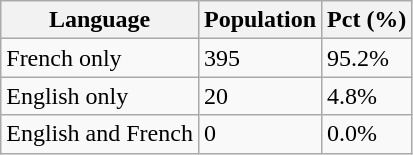<table class="wikitable">
<tr>
<th>Language</th>
<th>Population</th>
<th>Pct (%)</th>
</tr>
<tr>
<td>French only</td>
<td>395</td>
<td>95.2%</td>
</tr>
<tr>
<td>English only</td>
<td>20</td>
<td>4.8%</td>
</tr>
<tr>
<td>English and French</td>
<td>0</td>
<td>0.0%</td>
</tr>
</table>
